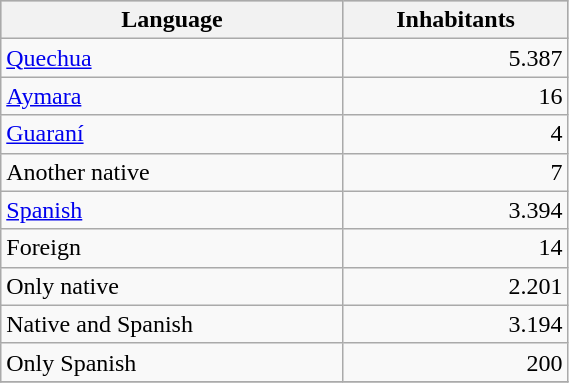<table class="wikitable" border="1" style="width:30%;" border="1">
<tr bgcolor=silver>
<th><strong>Language</strong></th>
<th><strong>Inhabitants</strong></th>
</tr>
<tr>
<td><a href='#'>Quechua</a></td>
<td align="right">5.387</td>
</tr>
<tr>
<td><a href='#'>Aymara</a></td>
<td align="right">16</td>
</tr>
<tr>
<td><a href='#'>Guaraní</a></td>
<td align="right">4</td>
</tr>
<tr>
<td>Another native</td>
<td align="right">7</td>
</tr>
<tr>
<td><a href='#'>Spanish</a></td>
<td align="right">3.394</td>
</tr>
<tr>
<td>Foreign</td>
<td align="right">14</td>
</tr>
<tr>
<td>Only native</td>
<td align="right">2.201</td>
</tr>
<tr>
<td>Native and Spanish</td>
<td align="right">3.194</td>
</tr>
<tr>
<td>Only Spanish</td>
<td align="right">200</td>
</tr>
<tr>
</tr>
</table>
